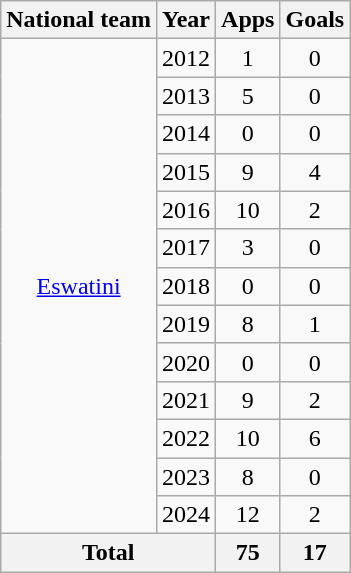<table class="wikitable" style="text-align:center">
<tr>
<th>National team</th>
<th>Year</th>
<th>Apps</th>
<th>Goals</th>
</tr>
<tr>
<td rowspan=13><a href='#'>Eswatini</a></td>
<td>2012</td>
<td>1</td>
<td>0</td>
</tr>
<tr>
<td>2013</td>
<td>5</td>
<td>0</td>
</tr>
<tr>
<td>2014</td>
<td>0</td>
<td>0</td>
</tr>
<tr>
<td>2015</td>
<td>9</td>
<td>4</td>
</tr>
<tr>
<td>2016</td>
<td>10</td>
<td>2</td>
</tr>
<tr>
<td>2017</td>
<td>3</td>
<td>0</td>
</tr>
<tr>
<td>2018</td>
<td>0</td>
<td>0</td>
</tr>
<tr>
<td>2019</td>
<td>8</td>
<td>1</td>
</tr>
<tr>
<td>2020</td>
<td>0</td>
<td>0</td>
</tr>
<tr>
<td>2021</td>
<td>9</td>
<td>2</td>
</tr>
<tr>
<td>2022</td>
<td>10</td>
<td>6</td>
</tr>
<tr>
<td>2023</td>
<td>8</td>
<td>0</td>
</tr>
<tr>
<td>2024</td>
<td>12</td>
<td>2</td>
</tr>
<tr>
<th colspan=2>Total</th>
<th>75</th>
<th>17</th>
</tr>
</table>
